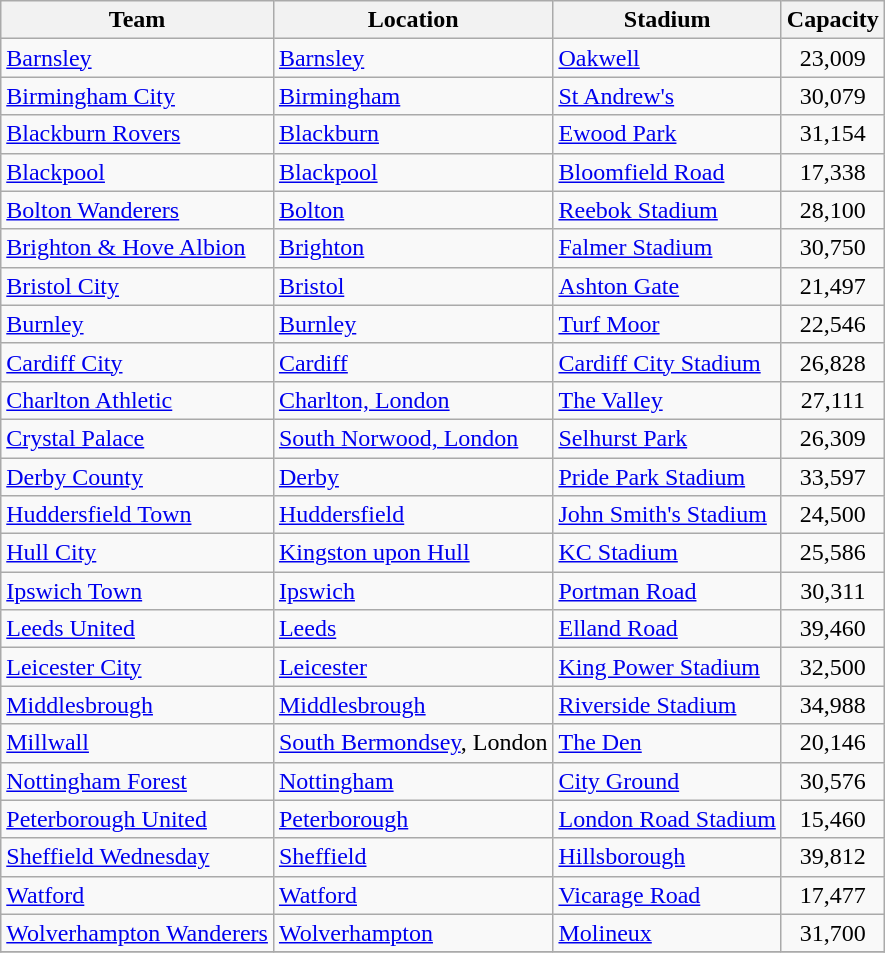<table class="wikitable sortable">
<tr>
<th>Team</th>
<th>Location</th>
<th>Stadium</th>
<th>Capacity</th>
</tr>
<tr>
<td><a href='#'>Barnsley</a></td>
<td><a href='#'>Barnsley</a></td>
<td><a href='#'>Oakwell</a></td>
<td style="text-align:center;">23,009</td>
</tr>
<tr>
<td><a href='#'>Birmingham City</a></td>
<td><a href='#'>Birmingham</a></td>
<td><a href='#'>St Andrew's</a></td>
<td style="text-align:center;">30,079</td>
</tr>
<tr>
<td><a href='#'>Blackburn Rovers</a></td>
<td><a href='#'>Blackburn</a></td>
<td><a href='#'>Ewood Park</a></td>
<td style="text-align:center;">31,154</td>
</tr>
<tr>
<td><a href='#'>Blackpool</a></td>
<td><a href='#'>Blackpool</a></td>
<td><a href='#'>Bloomfield Road</a></td>
<td style="text-align:center;">17,338</td>
</tr>
<tr>
<td><a href='#'>Bolton Wanderers</a></td>
<td><a href='#'>Bolton</a></td>
<td><a href='#'>Reebok Stadium</a></td>
<td style="text-align:center;">28,100</td>
</tr>
<tr>
<td><a href='#'>Brighton & Hove Albion</a></td>
<td><a href='#'>Brighton</a></td>
<td><a href='#'>Falmer Stadium</a></td>
<td style="text-align:center;">30,750</td>
</tr>
<tr>
<td><a href='#'>Bristol City</a></td>
<td><a href='#'>Bristol</a></td>
<td><a href='#'>Ashton Gate</a></td>
<td style="text-align:center;">21,497</td>
</tr>
<tr>
<td><a href='#'>Burnley</a></td>
<td><a href='#'>Burnley</a></td>
<td><a href='#'>Turf Moor</a></td>
<td style="text-align:center;">22,546</td>
</tr>
<tr>
<td><a href='#'>Cardiff City</a></td>
<td><a href='#'>Cardiff</a></td>
<td><a href='#'>Cardiff City Stadium</a></td>
<td style="text-align:center;">26,828</td>
</tr>
<tr>
<td><a href='#'>Charlton Athletic</a></td>
<td><a href='#'>Charlton, London</a></td>
<td><a href='#'>The Valley</a></td>
<td style="text-align:center;">27,111</td>
</tr>
<tr>
<td><a href='#'>Crystal Palace</a></td>
<td><a href='#'>South Norwood, London</a></td>
<td><a href='#'>Selhurst Park</a></td>
<td style="text-align:center;">26,309</td>
</tr>
<tr>
<td><a href='#'>Derby County</a></td>
<td><a href='#'>Derby</a></td>
<td><a href='#'>Pride Park Stadium</a></td>
<td style="text-align:center;">33,597</td>
</tr>
<tr>
<td><a href='#'>Huddersfield Town</a></td>
<td><a href='#'>Huddersfield</a></td>
<td><a href='#'>John Smith's Stadium</a></td>
<td style="text-align:center;">24,500</td>
</tr>
<tr>
<td><a href='#'>Hull City</a></td>
<td><a href='#'>Kingston upon Hull</a></td>
<td><a href='#'>KC Stadium</a></td>
<td style="text-align:center;">25,586</td>
</tr>
<tr>
<td><a href='#'>Ipswich Town</a></td>
<td><a href='#'>Ipswich</a></td>
<td><a href='#'>Portman Road</a></td>
<td style="text-align:center;">30,311</td>
</tr>
<tr>
<td><a href='#'>Leeds United</a></td>
<td><a href='#'>Leeds</a></td>
<td><a href='#'>Elland Road</a></td>
<td style="text-align:center;">39,460</td>
</tr>
<tr>
<td><a href='#'>Leicester City</a></td>
<td><a href='#'>Leicester</a></td>
<td><a href='#'>King Power Stadium</a></td>
<td style="text-align:center;">32,500</td>
</tr>
<tr>
<td><a href='#'>Middlesbrough</a></td>
<td><a href='#'>Middlesbrough</a></td>
<td><a href='#'>Riverside Stadium</a></td>
<td style="text-align:center;">34,988</td>
</tr>
<tr>
<td><a href='#'>Millwall</a></td>
<td><a href='#'>South Bermondsey</a>, London</td>
<td><a href='#'>The Den</a></td>
<td style="text-align:center;">20,146</td>
</tr>
<tr>
<td><a href='#'>Nottingham Forest</a></td>
<td><a href='#'>Nottingham</a></td>
<td><a href='#'>City Ground</a></td>
<td style="text-align:center;">30,576</td>
</tr>
<tr>
<td><a href='#'>Peterborough United</a></td>
<td><a href='#'>Peterborough</a></td>
<td><a href='#'>London Road Stadium</a></td>
<td style="text-align:center;">15,460</td>
</tr>
<tr>
<td><a href='#'>Sheffield Wednesday</a></td>
<td><a href='#'>Sheffield</a></td>
<td><a href='#'>Hillsborough</a></td>
<td style="text-align:center;">39,812</td>
</tr>
<tr>
<td><a href='#'>Watford</a></td>
<td><a href='#'>Watford</a></td>
<td><a href='#'>Vicarage Road</a></td>
<td style="text-align:center;">17,477</td>
</tr>
<tr>
<td><a href='#'>Wolverhampton Wanderers</a></td>
<td><a href='#'>Wolverhampton</a></td>
<td><a href='#'>Molineux</a></td>
<td align="center">31,700</td>
</tr>
<tr>
</tr>
</table>
